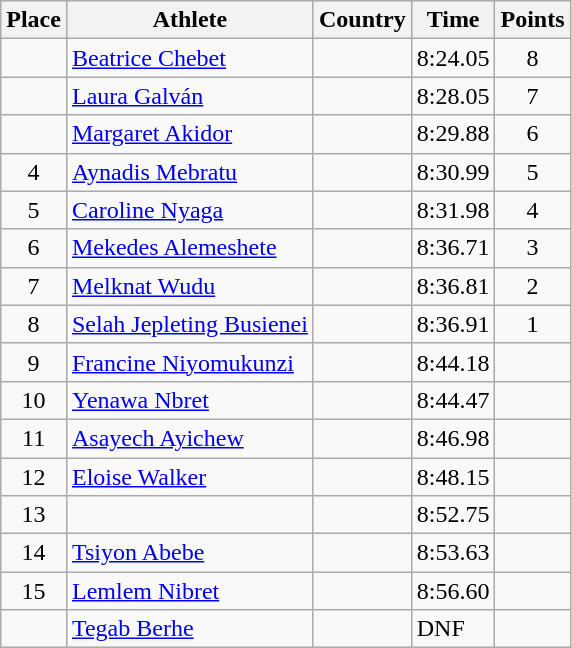<table class="wikitable">
<tr>
<th>Place</th>
<th>Athlete</th>
<th>Country</th>
<th>Time</th>
<th>Points</th>
</tr>
<tr>
<td align=center></td>
<td><a href='#'>Beatrice Chebet</a></td>
<td></td>
<td>8:24.05</td>
<td align=center>8</td>
</tr>
<tr>
<td align=center></td>
<td><a href='#'>Laura Galván</a></td>
<td></td>
<td>8:28.05</td>
<td align=center>7</td>
</tr>
<tr>
<td align=center></td>
<td><a href='#'>Margaret Akidor</a></td>
<td></td>
<td>8:29.88</td>
<td align=center>6</td>
</tr>
<tr>
<td align=center>4</td>
<td><a href='#'>Aynadis Mebratu</a></td>
<td></td>
<td>8:30.99</td>
<td align=center>5</td>
</tr>
<tr>
<td align=center>5</td>
<td><a href='#'>Caroline Nyaga</a></td>
<td></td>
<td>8:31.98</td>
<td align=center>4</td>
</tr>
<tr>
<td align=center>6</td>
<td><a href='#'>Mekedes Alemeshete</a></td>
<td></td>
<td>8:36.71</td>
<td align=center>3</td>
</tr>
<tr>
<td align=center>7</td>
<td><a href='#'>Melknat Wudu</a></td>
<td></td>
<td>8:36.81</td>
<td align=center>2</td>
</tr>
<tr>
<td align=center>8</td>
<td><a href='#'>Selah Jepleting Busienei</a></td>
<td></td>
<td>8:36.91</td>
<td align=center>1</td>
</tr>
<tr>
<td align=center>9</td>
<td><a href='#'>Francine Niyomukunzi</a></td>
<td></td>
<td>8:44.18</td>
<td align=center></td>
</tr>
<tr>
<td align=center>10</td>
<td><a href='#'>Yenawa Nbret</a></td>
<td></td>
<td>8:44.47</td>
<td align=center></td>
</tr>
<tr>
<td align=center>11</td>
<td><a href='#'>Asayech Ayichew</a></td>
<td></td>
<td>8:46.98</td>
<td align=center></td>
</tr>
<tr>
<td align=center>12</td>
<td><a href='#'>Eloise Walker</a></td>
<td></td>
<td>8:48.15</td>
<td align=center></td>
</tr>
<tr>
<td align=center>13</td>
<td></td>
<td></td>
<td>8:52.75</td>
<td align=center></td>
</tr>
<tr>
<td align=center>14</td>
<td><a href='#'>Tsiyon Abebe</a></td>
<td></td>
<td>8:53.63</td>
<td align=center></td>
</tr>
<tr>
<td align=center>15</td>
<td><a href='#'>Lemlem Nibret</a></td>
<td></td>
<td>8:56.60</td>
<td align=center></td>
</tr>
<tr>
<td align=center></td>
<td><a href='#'>Tegab Berhe</a></td>
<td></td>
<td>DNF</td>
<td align=center></td>
</tr>
</table>
